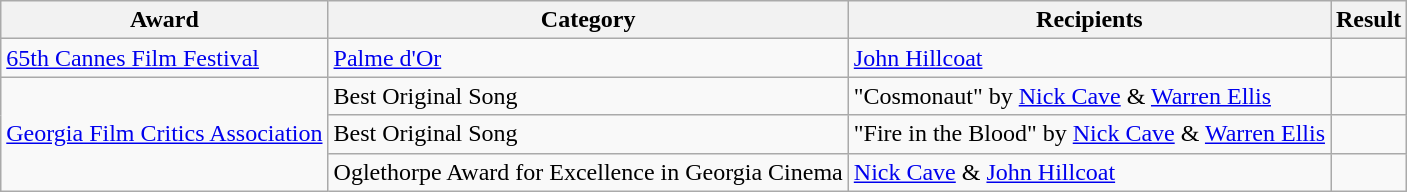<table class="wikitable" style="font-size: 100%;">
<tr>
<th>Award</th>
<th>Category</th>
<th>Recipients</th>
<th>Result</th>
</tr>
<tr>
<td><a href='#'>65th Cannes Film Festival</a></td>
<td><a href='#'>Palme d'Or</a></td>
<td><a href='#'>John Hillcoat</a></td>
<td></td>
</tr>
<tr>
<td rowspan="3"><a href='#'>Georgia Film Critics Association</a></td>
<td>Best Original Song</td>
<td>"Cosmonaut" by <a href='#'>Nick Cave</a> & <a href='#'>Warren Ellis</a></td>
<td></td>
</tr>
<tr>
<td>Best Original Song</td>
<td>"Fire in the Blood" by <a href='#'>Nick Cave</a> & <a href='#'>Warren Ellis</a></td>
<td></td>
</tr>
<tr>
<td>Oglethorpe Award for Excellence in Georgia Cinema</td>
<td><a href='#'>Nick Cave</a> & <a href='#'>John Hillcoat</a></td>
<td></td>
</tr>
</table>
